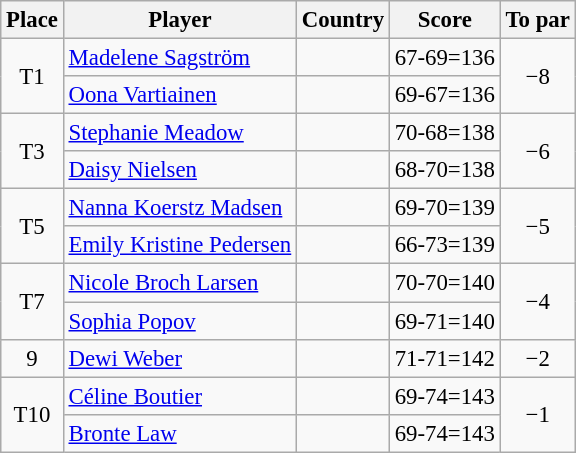<table class="wikitable" style="font-size:95%;">
<tr>
<th>Place</th>
<th>Player</th>
<th>Country</th>
<th>Score</th>
<th>To par</th>
</tr>
<tr>
<td rowspan="2" align=center>T1</td>
<td><a href='#'>Madelene Sagström</a></td>
<td></td>
<td align=center>67-69=136</td>
<td rowspan="2" align=center>−8</td>
</tr>
<tr>
<td><a href='#'>Oona Vartiainen</a></td>
<td></td>
<td align=center>69-67=136</td>
</tr>
<tr>
<td rowspan="2" align=center>T3</td>
<td><a href='#'>Stephanie Meadow</a></td>
<td></td>
<td align="center">70-68=138</td>
<td rowspan="2" align=center>−6</td>
</tr>
<tr>
<td><a href='#'>Daisy Nielsen</a></td>
<td></td>
<td align=center>68-70=138</td>
</tr>
<tr>
<td rowspan="2" align=center>T5</td>
<td><a href='#'>Nanna Koerstz Madsen</a></td>
<td></td>
<td align="center">69-70=139</td>
<td rowspan="2" align=center>−5</td>
</tr>
<tr>
<td><a href='#'>Emily Kristine Pedersen</a></td>
<td></td>
<td align=center>66-73=139</td>
</tr>
<tr>
<td rowspan="2" align=center>T7</td>
<td><a href='#'>Nicole Broch Larsen</a></td>
<td></td>
<td align=center>70-70=140</td>
<td rowspan="2" align=center>−4</td>
</tr>
<tr>
<td><a href='#'>Sophia Popov</a></td>
<td></td>
<td align=center>69-71=140</td>
</tr>
<tr>
<td align=center>9</td>
<td><a href='#'>Dewi Weber</a></td>
<td></td>
<td align=center>71-71=142</td>
<td align=center>−2</td>
</tr>
<tr>
<td rowspan="2" align=center>T10</td>
<td><a href='#'>Céline Boutier</a></td>
<td></td>
<td align=center>69-74=143</td>
<td rowspan="2" align=center>−1</td>
</tr>
<tr>
<td><a href='#'>Bronte Law</a></td>
<td></td>
<td align=center>69-74=143</td>
</tr>
</table>
